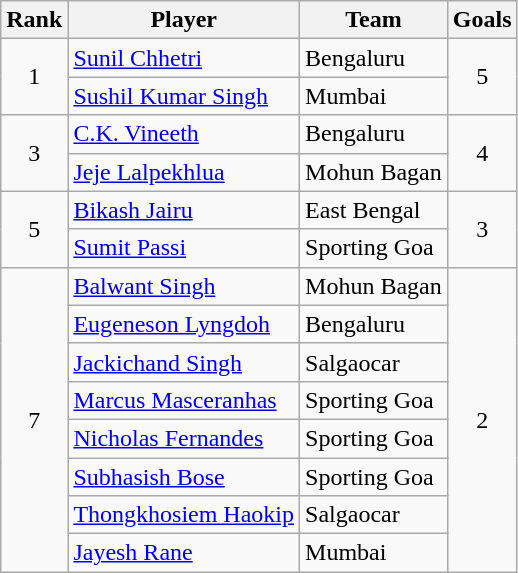<table class="wikitable sortable" style="text-align:center">
<tr>
<th>Rank</th>
<th>Player</th>
<th>Team</th>
<th>Goals</th>
</tr>
<tr>
<td rowspan=2>1</td>
<td align="left"> <a href='#'>Sunil Chhetri</a></td>
<td align="left">Bengaluru</td>
<td rowspan=2>5</td>
</tr>
<tr>
<td align="left"> <a href='#'>Sushil Kumar Singh</a></td>
<td align="left">Mumbai</td>
</tr>
<tr>
<td rowspan=2>3</td>
<td align="left"> <a href='#'>C.K. Vineeth</a></td>
<td align="left">Bengaluru</td>
<td rowspan=2>4</td>
</tr>
<tr>
<td align="left"> <a href='#'>Jeje Lalpekhlua</a></td>
<td align="left">Mohun Bagan</td>
</tr>
<tr>
<td rowspan=2>5</td>
<td align="left"> <a href='#'>Bikash Jairu</a></td>
<td align="left">East Bengal</td>
<td rowspan=2>3</td>
</tr>
<tr>
<td align="left"> <a href='#'>Sumit Passi</a></td>
<td align="left">Sporting Goa</td>
</tr>
<tr>
<td rowspan=8>7</td>
<td align="left"> <a href='#'>Balwant Singh</a></td>
<td align="left">Mohun Bagan</td>
<td rowspan=8>2</td>
</tr>
<tr>
<td align="left"> <a href='#'>Eugeneson Lyngdoh</a></td>
<td align="left">Bengaluru</td>
</tr>
<tr>
<td align="left"> <a href='#'>Jackichand Singh</a></td>
<td align="left">Salgaocar</td>
</tr>
<tr>
<td align="left"> <a href='#'>Marcus Masceranhas</a></td>
<td align="left">Sporting Goa</td>
</tr>
<tr>
<td align="left"> <a href='#'>Nicholas Fernandes</a></td>
<td align="left">Sporting Goa</td>
</tr>
<tr>
<td align="left"> <a href='#'>Subhasish Bose</a></td>
<td align="left">Sporting Goa</td>
</tr>
<tr>
<td align="left"> <a href='#'>Thongkhosiem Haokip</a></td>
<td align="left">Salgaocar</td>
</tr>
<tr>
<td align="left"> <a href='#'>Jayesh Rane</a></td>
<td align="left">Mumbai</td>
</tr>
</table>
